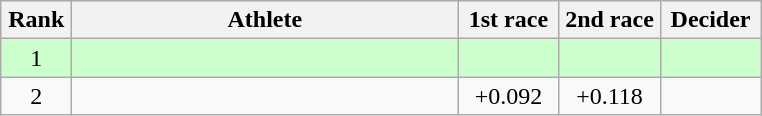<table class=wikitable style="text-align:center">
<tr>
<th width=40>Rank</th>
<th width=250>Athlete</th>
<th width=60>1st race</th>
<th width=60>2nd race</th>
<th width=60>Decider</th>
</tr>
<tr bgcolor="ccffcc">
<td>1</td>
<td align=left></td>
<td></td>
<td></td>
<td></td>
</tr>
<tr>
<td>2</td>
<td align=left></td>
<td>+0.092</td>
<td>+0.118</td>
<td></td>
</tr>
</table>
